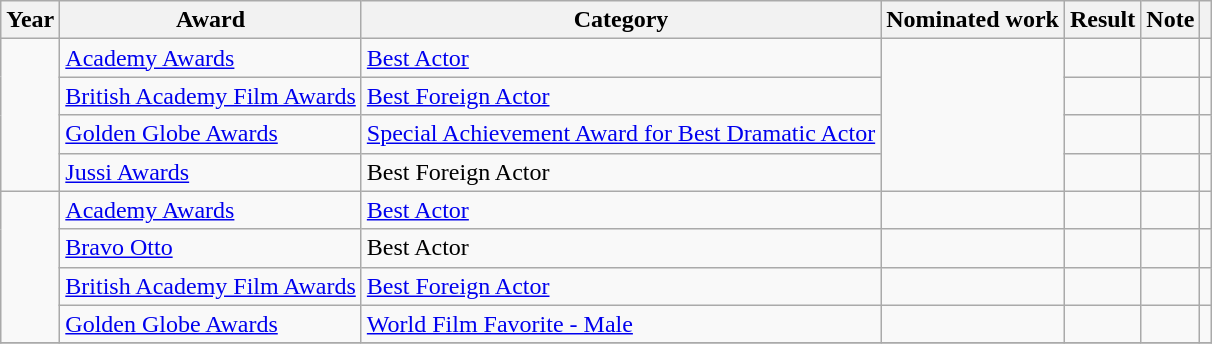<table class="wikitable sortable plainrowheaders">
<tr>
<th scope="col">Year</th>
<th scope="col">Award</th>
<th scope="col">Category</th>
<th scope="col">Nominated work</th>
<th scope="col">Result</th>
<th scope="col">Note</th>
<th scope="col" class="unsortable"></th>
</tr>
<tr>
<td rowspan="4"></td>
<td><a href='#'>Academy Awards</a></td>
<td><a href='#'>Best Actor</a></td>
<td rowspan="4"></td>
<td></td>
<td></td>
<td align="center"></td>
</tr>
<tr>
<td><a href='#'>British Academy Film Awards</a></td>
<td><a href='#'>Best Foreign Actor</a></td>
<td></td>
<td></td>
<td align="center"></td>
</tr>
<tr>
<td><a href='#'>Golden Globe Awards</a></td>
<td><a href='#'>Special Achievement Award for Best Dramatic Actor</a></td>
<td></td>
<td></td>
<td align="center"></td>
</tr>
<tr>
<td><a href='#'>Jussi Awards</a></td>
<td>Best Foreign Actor</td>
<td></td>
<td></td>
<td align="center"></td>
</tr>
<tr>
<td rowspan="4"></td>
<td><a href='#'>Academy Awards</a></td>
<td><a href='#'>Best Actor</a></td>
<td></td>
<td></td>
<td></td>
<td align="center"></td>
</tr>
<tr>
<td><a href='#'>Bravo Otto</a></td>
<td>Best Actor</td>
<td></td>
<td></td>
<td></td>
<td align="center"></td>
</tr>
<tr>
<td><a href='#'>British Academy Film Awards</a></td>
<td><a href='#'>Best Foreign Actor</a></td>
<td></td>
<td></td>
<td></td>
<td align="center"></td>
</tr>
<tr>
<td><a href='#'>Golden Globe Awards</a></td>
<td><a href='#'>World Film Favorite - Male</a></td>
<td></td>
<td></td>
<td></td>
<td align="center"></td>
</tr>
<tr>
</tr>
</table>
